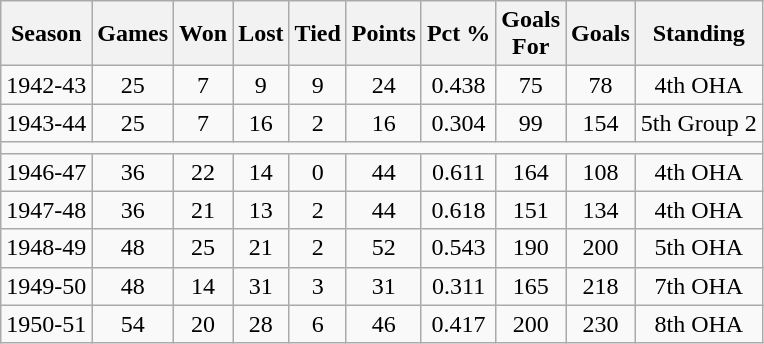<table class="wikitable" style="text-align:center">
<tr>
<th>Season</th>
<th>Games</th>
<th>Won</th>
<th>Lost</th>
<th>Tied</th>
<th>Points</th>
<th>Pct %</th>
<th>Goals<br>For</th>
<th>Goals<br></th>
<th>Standing</th>
</tr>
<tr>
<td>1942-43</td>
<td>25</td>
<td>7</td>
<td>9</td>
<td>9</td>
<td>24</td>
<td>0.438</td>
<td>75</td>
<td>78</td>
<td>4th OHA</td>
</tr>
<tr>
<td>1943-44</td>
<td>25</td>
<td>7</td>
<td>16</td>
<td>2</td>
<td>16</td>
<td>0.304</td>
<td>99</td>
<td>154</td>
<td>5th Group 2</td>
</tr>
<tr>
<td colspan="11"></td>
</tr>
<tr>
<td>1946-47</td>
<td>36</td>
<td>22</td>
<td>14</td>
<td>0</td>
<td>44</td>
<td>0.611</td>
<td>164</td>
<td>108</td>
<td>4th OHA</td>
</tr>
<tr>
<td>1947-48</td>
<td>36</td>
<td>21</td>
<td>13</td>
<td>2</td>
<td>44</td>
<td>0.618</td>
<td>151</td>
<td>134</td>
<td>4th OHA</td>
</tr>
<tr>
<td>1948-49</td>
<td>48</td>
<td>25</td>
<td>21</td>
<td>2</td>
<td>52</td>
<td>0.543</td>
<td>190</td>
<td>200</td>
<td>5th OHA</td>
</tr>
<tr>
<td>1949-50</td>
<td>48</td>
<td>14</td>
<td>31</td>
<td>3</td>
<td>31</td>
<td>0.311</td>
<td>165</td>
<td>218</td>
<td>7th OHA</td>
</tr>
<tr>
<td>1950-51</td>
<td>54</td>
<td>20</td>
<td>28</td>
<td>6</td>
<td>46</td>
<td>0.417</td>
<td>200</td>
<td>230</td>
<td>8th OHA</td>
</tr>
</table>
